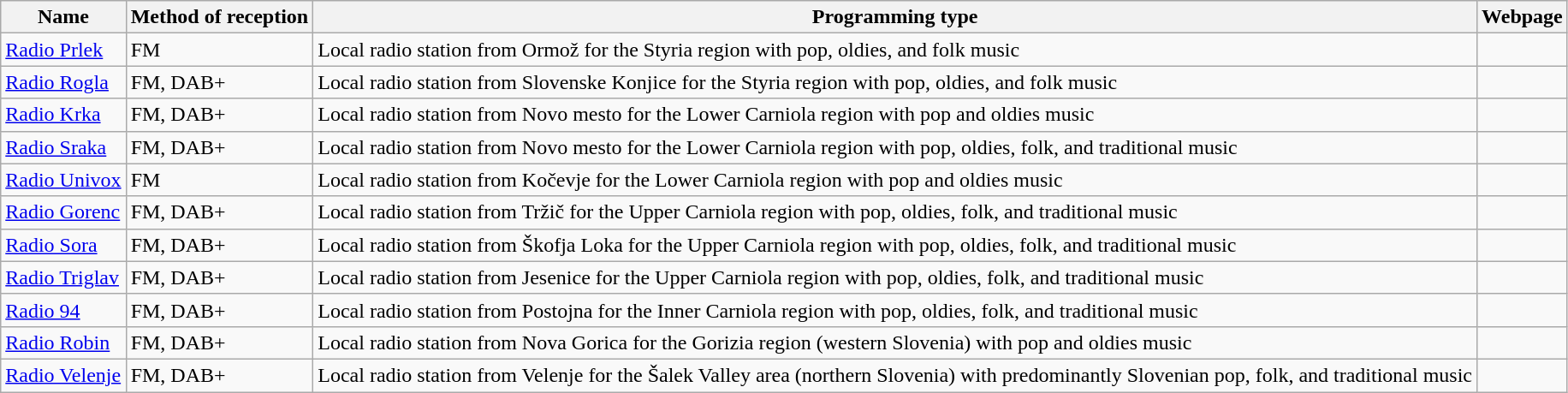<table class="wikitable">
<tr>
<th>Name</th>
<th>Method of reception</th>
<th>Programming type</th>
<th>Webpage</th>
</tr>
<tr>
<td><a href='#'>Radio Prlek</a></td>
<td>FM</td>
<td>Local radio station from Ormož for the Styria region with pop, oldies, and folk music</td>
<td></td>
</tr>
<tr>
<td><a href='#'>Radio Rogla</a></td>
<td>FM, DAB+</td>
<td>Local radio station from Slovenske Konjice for the Styria region with pop, oldies, and folk music</td>
<td></td>
</tr>
<tr>
<td><a href='#'>Radio Krka</a></td>
<td>FM, DAB+</td>
<td>Local radio station from Novo mesto for the Lower Carniola region with pop and oldies music</td>
<td> </td>
</tr>
<tr>
<td><a href='#'>Radio Sraka</a></td>
<td>FM, DAB+</td>
<td>Local radio station from Novo mesto for the Lower Carniola region with pop, oldies, folk, and traditional music</td>
<td></td>
</tr>
<tr>
<td><a href='#'>Radio Univox</a></td>
<td>FM</td>
<td>Local radio station from Kočevje for the Lower Carniola region with pop and oldies music</td>
<td></td>
</tr>
<tr>
<td><a href='#'>Radio Gorenc</a></td>
<td>FM, DAB+</td>
<td>Local radio station from Tržič for the Upper Carniola region with pop, oldies, folk, and traditional music</td>
<td></td>
</tr>
<tr>
<td><a href='#'>Radio Sora</a></td>
<td>FM, DAB+</td>
<td>Local radio station from Škofja Loka for the Upper Carniola region with pop, oldies, folk, and traditional music</td>
<td></td>
</tr>
<tr>
<td><a href='#'>Radio Triglav</a></td>
<td>FM, DAB+</td>
<td>Local radio station from Jesenice for the Upper Carniola region with pop, oldies, folk, and traditional music</td>
<td></td>
</tr>
<tr>
<td><a href='#'>Radio 94</a></td>
<td>FM, DAB+</td>
<td>Local radio station from Postojna for the Inner Carniola region with pop, oldies, folk, and traditional music</td>
<td></td>
</tr>
<tr>
<td><a href='#'>Radio Robin</a></td>
<td>FM, DAB+</td>
<td>Local radio station from Nova Gorica for the Gorizia region (western Slovenia) with pop and oldies music</td>
<td></td>
</tr>
<tr>
<td><a href='#'>Radio Velenje</a></td>
<td>FM, DAB+</td>
<td>Local radio station from Velenje for the Šalek Valley area (northern Slovenia) with predominantly Slovenian pop, folk, and traditional music</td>
<td></td>
</tr>
</table>
